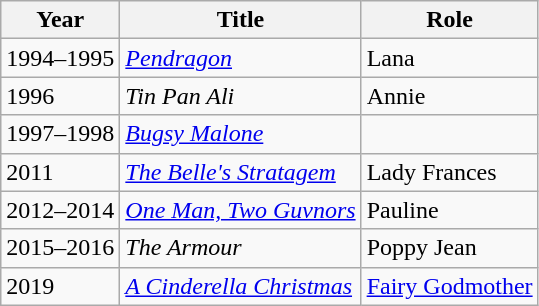<table class="wikitable">
<tr>
<th>Year</th>
<th>Title</th>
<th>Role</th>
</tr>
<tr>
<td>1994–1995</td>
<td><em><a href='#'>Pendragon</a></em></td>
<td>Lana</td>
</tr>
<tr>
<td>1996</td>
<td><em>Tin Pan Ali</em></td>
<td>Annie</td>
</tr>
<tr>
<td>1997–1998</td>
<td><em><a href='#'>Bugsy Malone</a></em></td>
<td></td>
</tr>
<tr>
<td>2011</td>
<td><em><a href='#'>The Belle's Stratagem</a></em></td>
<td>Lady Frances</td>
</tr>
<tr>
<td>2012–2014</td>
<td><em><a href='#'>One Man, Two Guvnors</a></em></td>
<td>Pauline</td>
</tr>
<tr>
<td>2015–2016</td>
<td><em>The Armour</em></td>
<td>Poppy Jean</td>
</tr>
<tr>
<td>2019</td>
<td><em><a href='#'>A Cinderella Christmas</a></em></td>
<td><a href='#'>Fairy Godmother</a></td>
</tr>
</table>
